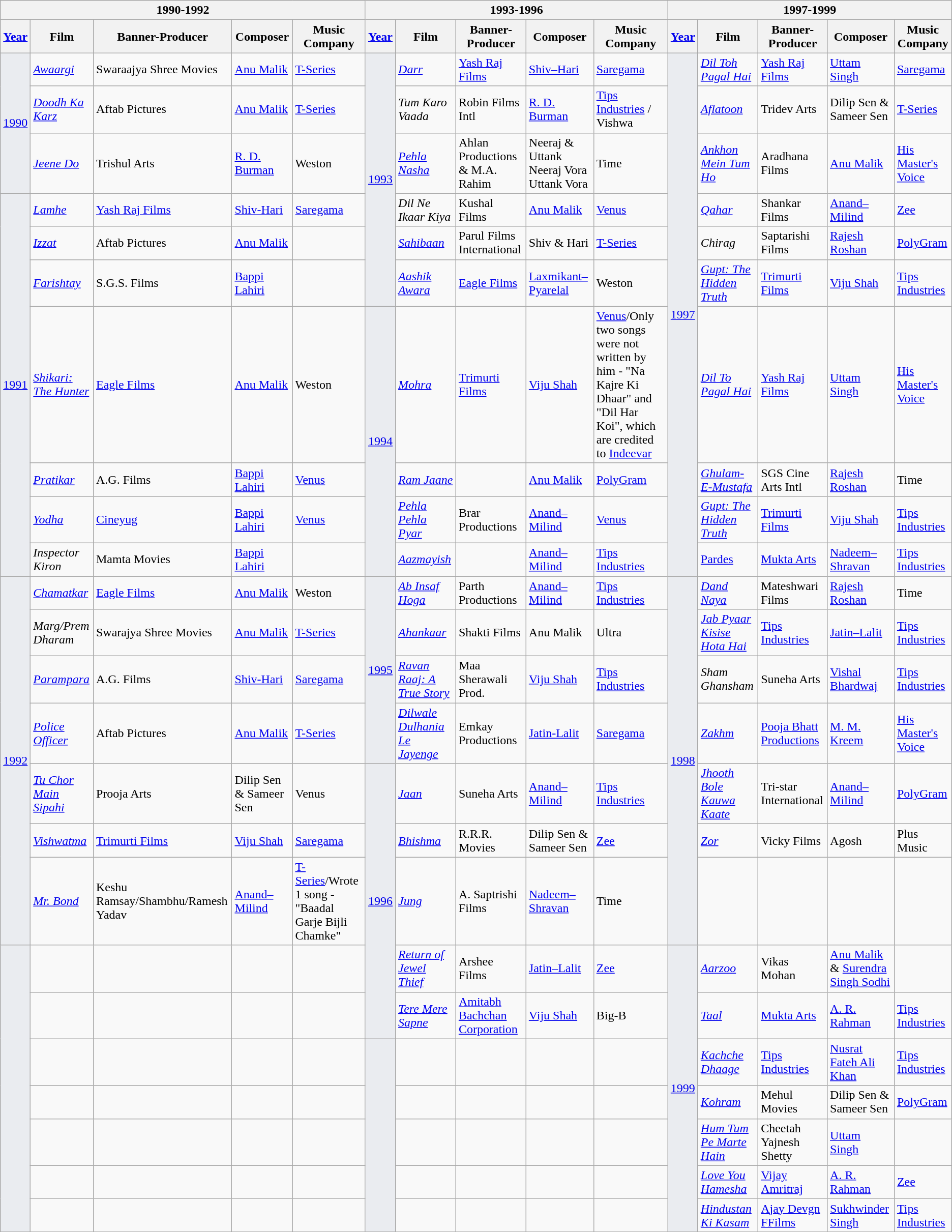<table class="wikitable sortable">
<tr>
<th colspan="5">1990-1992</th>
<th colspan="5">1993-1996</th>
<th colspan="5">1997-1999</th>
</tr>
<tr>
<th style=max-width:2em><a href='#'>Year</a></th>
<th>Film</th>
<th>Banner-Producer</th>
<th>Composer</th>
<th>Music Company</th>
<th style=max-width:2em><a href='#'>Year</a></th>
<th>Film</th>
<th>Banner-Producer</th>
<th>Composer</th>
<th>Music Company</th>
<th style=max-width:2em><a href='#'>Year</a></th>
<th>Film</th>
<th>Banner-Producer</th>
<th>Composer</th>
<th>Music Company</th>
</tr>
<tr>
<td rowspan="3" style="background:#EAECF0; color:black; "><a href='#'>1990</a></td>
<td><em><a href='#'>Awaargi</a></em></td>
<td>Swaraajya Shree Movies</td>
<td><a href='#'>Anu Malik</a></td>
<td><a href='#'>T-Series</a></td>
<td rowspan="6" style="background:#EAECF0; color:black;"><a href='#'>1993</a></td>
<td><em><a href='#'>Darr</a></em></td>
<td><a href='#'>Yash Raj Films</a></td>
<td><a href='#'>Shiv–Hari</a></td>
<td><a href='#'>Saregama</a></td>
<td rowspan="10" style="background:#EAECF0; color:black;"><a href='#'>1997</a></td>
<td><em><a href='#'>Dil Toh Pagal Hai</a></em></td>
<td><a href='#'>Yash Raj Films</a></td>
<td><a href='#'>Uttam Singh</a></td>
<td><a href='#'>Saregama</a></td>
</tr>
<tr>
<td><em><a href='#'>Doodh Ka Karz</a></em></td>
<td>Aftab Pictures</td>
<td><a href='#'>Anu Malik</a></td>
<td><a href='#'>T-Series</a></td>
<td><em>Tum Karo Vaada</em></td>
<td>Robin Films Intl</td>
<td><a href='#'>R. D. Burman</a></td>
<td><a href='#'>Tips Industries</a> / Vishwa</td>
<td><em><a href='#'>Aflatoon</a></em></td>
<td>Tridev Arts</td>
<td>Dilip Sen & Sameer Sen</td>
<td><a href='#'>T-Series</a></td>
</tr>
<tr>
<td><em><a href='#'>Jeene Do</a></em></td>
<td>Trishul Arts</td>
<td><a href='#'>R. D. Burman</a></td>
<td>Weston</td>
<td><em><a href='#'>Pehla Nasha</a></em></td>
<td>Ahlan Productions & M.A. Rahim</td>
<td>Neeraj & Uttank Neeraj Vora Uttank Vora</td>
<td>Time</td>
<td><em><a href='#'>Ankhon Mein Tum Ho</a></em></td>
<td>Aradhana Films</td>
<td><a href='#'>Anu Malik</a></td>
<td><a href='#'>His Master's Voice</a></td>
</tr>
<tr>
<td rowspan="7" style="background:#EAECF0; color:black; "><a href='#'>1991</a></td>
<td><em><a href='#'>Lamhe</a></em></td>
<td><a href='#'>Yash Raj Films</a></td>
<td><a href='#'>Shiv-Hari</a></td>
<td><a href='#'>Saregama</a></td>
<td><em>Dil Ne Ikaar Kiya</em></td>
<td>Kushal Films</td>
<td><a href='#'>Anu Malik</a></td>
<td><a href='#'>Venus</a></td>
<td><em><a href='#'>Qahar</a></em></td>
<td>Shankar Films</td>
<td><a href='#'>Anand–Milind</a></td>
<td><a href='#'>Zee</a></td>
</tr>
<tr>
<td><em><a href='#'>Izzat</a></em></td>
<td>Aftab Pictures</td>
<td><a href='#'>Anu Malik</a></td>
<td></td>
<td><em><a href='#'>Sahibaan</a></em></td>
<td>Parul Films International</td>
<td>Shiv & Hari</td>
<td><a href='#'>T-Series</a></td>
<td><em>Chirag</em></td>
<td>Saptarishi Films</td>
<td><a href='#'>Rajesh Roshan</a></td>
<td><a href='#'>PolyGram</a></td>
</tr>
<tr>
<td><em><a href='#'>Farishtay</a></em></td>
<td>S.G.S. Films</td>
<td><a href='#'>Bappi Lahiri</a></td>
<td></td>
<td><em><a href='#'>Aashik Awara</a></em></td>
<td><a href='#'>Eagle Films</a></td>
<td><a href='#'>Laxmikant–Pyarelal</a></td>
<td>Weston</td>
<td><em><a href='#'>Gupt: The Hidden Truth</a></em></td>
<td><a href='#'>Trimurti Films</a></td>
<td><a href='#'>Viju Shah</a></td>
<td><a href='#'>Tips Industries</a></td>
</tr>
<tr>
<td><em><a href='#'>Shikari: The Hunter</a></em></td>
<td><a href='#'>Eagle Films</a></td>
<td><a href='#'>Anu Malik</a></td>
<td>Weston</td>
<td rowspan="4" style="background:#EAECF0; color:black;"><a href='#'>1994</a></td>
<td><em><a href='#'>Mohra</a></em></td>
<td><a href='#'>Trimurti Films</a></td>
<td><a href='#'>Viju Shah</a></td>
<td><a href='#'>Venus</a>/Only two songs were not written by him - "Na Kajre Ki Dhaar" and "Dil Har Koi", which are credited to <a href='#'>Indeevar</a></td>
<td><em><a href='#'>Dil To Pagal Hai</a></em></td>
<td><a href='#'>Yash Raj Films</a></td>
<td><a href='#'>Uttam Singh</a></td>
<td><a href='#'>His Master's Voice</a></td>
</tr>
<tr>
<td><em><a href='#'>Pratikar</a></em></td>
<td>A.G. Films</td>
<td><a href='#'>Bappi Lahiri</a></td>
<td><a href='#'>Venus</a></td>
<td><em><a href='#'>Ram Jaane</a></em></td>
<td></td>
<td><a href='#'>Anu Malik</a></td>
<td><a href='#'>PolyGram</a></td>
<td><em><a href='#'>Ghulam-E-Mustafa</a></em></td>
<td>SGS Cine Arts Intl</td>
<td><a href='#'>Rajesh Roshan</a></td>
<td>Time</td>
</tr>
<tr>
<td><em><a href='#'>Yodha</a></em></td>
<td><a href='#'>Cineyug</a></td>
<td><a href='#'>Bappi Lahiri</a></td>
<td><a href='#'>Venus</a></td>
<td><em><a href='#'>Pehla Pehla Pyar</a></em></td>
<td>Brar Productions</td>
<td><a href='#'>Anand–Milind</a></td>
<td><a href='#'>Venus</a></td>
<td><em><a href='#'>Gupt: The Hidden Truth</a></em></td>
<td><a href='#'>Trimurti Films</a></td>
<td><a href='#'>Viju Shah</a></td>
<td><a href='#'>Tips Industries</a></td>
</tr>
<tr>
<td><em>Inspector Kiron</em></td>
<td>Mamta Movies</td>
<td><a href='#'>Bappi Lahiri</a></td>
<td></td>
<td><em><a href='#'>Aazmayish</a></em></td>
<td></td>
<td><a href='#'>Anand–Milind</a></td>
<td><a href='#'>Tips Industries</a></td>
<td><a href='#'>Pardes</a></td>
<td><a href='#'>Mukta Arts</a></td>
<td><a href='#'>Nadeem–Shravan</a></td>
<td><a href='#'>Tips Industries</a></td>
</tr>
<tr>
<td rowspan="7" style="background:#EAECF0; color:black; "><a href='#'>1992</a></td>
<td><em><a href='#'>Chamatkar</a></em></td>
<td><a href='#'>Eagle Films</a></td>
<td><a href='#'>Anu Malik</a></td>
<td>Weston</td>
<td rowspan="4" style="background:#EAECF0; color:black;"><a href='#'>1995</a></td>
<td><em><a href='#'>Ab Insaf Hoga</a></em></td>
<td>Parth Productions</td>
<td><a href='#'>Anand–Milind</a></td>
<td><a href='#'>Tips Industries</a></td>
<td rowspan="7" style="background:#EAECF0; color:black;"><a href='#'>1998</a></td>
<td><em><a href='#'>Dand Naya</a></em></td>
<td>Mateshwari Films</td>
<td><a href='#'>Rajesh Roshan</a></td>
<td>Time</td>
</tr>
<tr>
<td><em>Marg/Prem Dharam</em></td>
<td>Swarajya Shree Movies</td>
<td><a href='#'>Anu Malik</a></td>
<td><a href='#'>T-Series</a></td>
<td><em><a href='#'>Ahankaar</a></em></td>
<td>Shakti Films</td>
<td>Anu Malik</td>
<td>Ultra</td>
<td><em><a href='#'>Jab Pyaar Kisise Hota Hai</a></em></td>
<td><a href='#'>Tips Industries</a></td>
<td><a href='#'>Jatin–Lalit</a></td>
<td><a href='#'>Tips Industries</a></td>
</tr>
<tr>
<td><em><a href='#'>Parampara</a></em></td>
<td>A.G. Films</td>
<td><a href='#'>Shiv-Hari</a></td>
<td><a href='#'>Saregama</a></td>
<td><em><a href='#'>Ravan Raaj: A True Story</a></em></td>
<td>Maa Sherawali Prod.</td>
<td><a href='#'>Viju Shah</a></td>
<td><a href='#'>Tips Industries</a></td>
<td><em>Sham Ghansham</em></td>
<td>Suneha Arts</td>
<td><a href='#'>Vishal Bhardwaj</a></td>
<td><a href='#'>Tips Industries</a></td>
</tr>
<tr>
<td><em><a href='#'>Police Officer</a></em></td>
<td>Aftab Pictures</td>
<td><a href='#'>Anu Malik</a></td>
<td><a href='#'>T-Series</a></td>
<td><em><a href='#'>Dilwale Dulhania Le Jayenge</a></em></td>
<td>Emkay Productions</td>
<td><a href='#'>Jatin-Lalit</a></td>
<td><a href='#'>Saregama</a></td>
<td><em><a href='#'>Zakhm</a></em></td>
<td><a href='#'>Pooja Bhatt Productions</a></td>
<td><a href='#'>M. M. Kreem</a></td>
<td><a href='#'>His Master's Voice</a></td>
</tr>
<tr>
<td><em><a href='#'>Tu Chor Main Sipahi</a></em></td>
<td>Prooja Arts</td>
<td>Dilip Sen & Sameer Sen</td>
<td>Venus</td>
<td rowspan="5" style="background:#EAECF0; color:black;"><a href='#'>1996</a></td>
<td><em><a href='#'>Jaan</a></em></td>
<td>Suneha Arts</td>
<td><a href='#'>Anand–Milind</a></td>
<td><a href='#'>Tips Industries</a></td>
<td><em><a href='#'>Jhooth Bole Kauwa Kaate</a></em></td>
<td>Tri-star International</td>
<td><a href='#'>Anand–Milind</a></td>
<td><a href='#'>PolyGram</a></td>
</tr>
<tr>
<td><em><a href='#'>Vishwatma</a></em></td>
<td><a href='#'>Trimurti Films</a></td>
<td><a href='#'>Viju Shah</a></td>
<td><a href='#'>Saregama</a></td>
<td><em><a href='#'>Bhishma</a></em></td>
<td>R.R.R. Movies</td>
<td>Dilip Sen & Sameer Sen</td>
<td><a href='#'>Zee</a></td>
<td><em><a href='#'>Zor</a></em></td>
<td>Vicky Films</td>
<td>Agosh</td>
<td>Plus Music</td>
</tr>
<tr>
<td><em><a href='#'>Mr. Bond</a></em></td>
<td>Keshu Ramsay/Shambhu/Ramesh Yadav</td>
<td><a href='#'>Anand–Milind</a></td>
<td><a href='#'>T-Series</a>/Wrote 1 song - "Baadal Garje Bijli Chamke"</td>
<td><em><a href='#'>Jung</a></em></td>
<td>A. Saptrishi Films</td>
<td><a href='#'>Nadeem–Shravan</a></td>
<td>Time</td>
<td></td>
<td></td>
<td></td>
<td></td>
</tr>
<tr>
<td rowspan="7" style="background:#EAECF0; color:black; "></td>
<td></td>
<td></td>
<td></td>
<td></td>
<td><em><a href='#'>Return of Jewel Thief</a></em></td>
<td>Arshee Films</td>
<td><a href='#'>Jatin–Lalit</a></td>
<td><a href='#'>Zee</a></td>
<td rowspan="7" style="background:#EAECF0; color:black;"><a href='#'>1999</a></td>
<td><em><a href='#'>Aarzoo</a></em></td>
<td>Vikas Mohan</td>
<td><a href='#'>Anu Malik</a> & <a href='#'>Surendra Singh Sodhi</a></td>
<td></td>
</tr>
<tr>
<td></td>
<td></td>
<td></td>
<td></td>
<td><em><a href='#'>Tere Mere Sapne</a></em></td>
<td><a href='#'>Amitabh Bachchan Corporation</a></td>
<td><a href='#'>Viju Shah</a></td>
<td>Big-B</td>
<td><em><a href='#'>Taal</a></em></td>
<td><a href='#'>Mukta Arts</a></td>
<td><a href='#'>A. R. Rahman</a></td>
<td><a href='#'>Tips Industries</a></td>
</tr>
<tr>
<td></td>
<td></td>
<td></td>
<td></td>
<td rowspan="5" style="background:#EAECF0; color:black;"></td>
<td></td>
<td></td>
<td></td>
<td></td>
<td><em><a href='#'>Kachche Dhaage</a></em></td>
<td><a href='#'>Tips Industries</a></td>
<td><a href='#'>Nusrat Fateh Ali Khan</a></td>
<td><a href='#'>Tips Industries</a></td>
</tr>
<tr>
<td></td>
<td></td>
<td></td>
<td></td>
<td></td>
<td></td>
<td></td>
<td></td>
<td><em><a href='#'>Kohram</a></em></td>
<td>Mehul Movies</td>
<td>Dilip Sen & Sameer Sen</td>
<td><a href='#'>PolyGram</a></td>
</tr>
<tr>
<td></td>
<td></td>
<td></td>
<td></td>
<td></td>
<td></td>
<td></td>
<td></td>
<td><em><a href='#'>Hum Tum Pe Marte Hain</a></em></td>
<td>Cheetah Yajnesh Shetty</td>
<td><a href='#'>Uttam Singh</a></td>
<td></td>
</tr>
<tr>
<td></td>
<td></td>
<td></td>
<td></td>
<td></td>
<td></td>
<td></td>
<td></td>
<td><em><a href='#'>Love You Hamesha</a></em></td>
<td><a href='#'>Vijay Amritraj</a></td>
<td><a href='#'>A. R. Rahman</a></td>
<td><a href='#'>Zee</a></td>
</tr>
<tr>
<td></td>
<td></td>
<td></td>
<td></td>
<td></td>
<td></td>
<td></td>
<td></td>
<td><em><a href='#'>Hindustan Ki Kasam</a></em></td>
<td><a href='#'>Ajay Devgn FFilms</a></td>
<td><a href='#'>Sukhwinder Singh</a></td>
<td><a href='#'>Tips Industries</a></td>
</tr>
<tr>
</tr>
</table>
